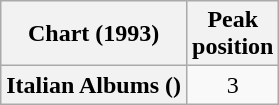<table class="wikitable plainrowheaders">
<tr>
<th scope="col">Chart (1993)</th>
<th scope="col">Peak<br>position</th>
</tr>
<tr>
<th scope="row">Italian Albums ()</th>
<td align="center">3</td>
</tr>
</table>
